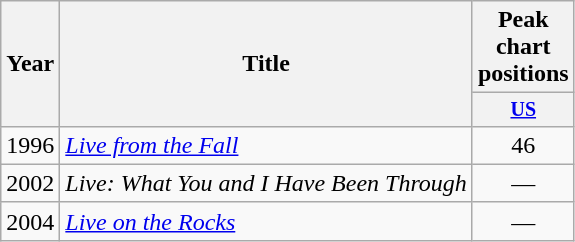<table class="wikitable">
<tr>
<th scope="col" rowspan="2">Year</th>
<th scope="col" rowspan="2">Title</th>
<th scope="col">Peak chart positions</th>
</tr>
<tr style="font-size:smaller;">
<th style="width:40px;"><a href='#'>US</a><br></th>
</tr>
<tr>
<td>1996</td>
<td><em><a href='#'>Live from the Fall</a></em></td>
<td style="text-align:center;">46</td>
</tr>
<tr>
<td>2002</td>
<td><em>Live: What You and I Have Been Through</em></td>
<td style="text-align:center;">—</td>
</tr>
<tr>
<td>2004</td>
<td><em><a href='#'>Live on the Rocks</a></em></td>
<td style="text-align:center;">—</td>
</tr>
</table>
